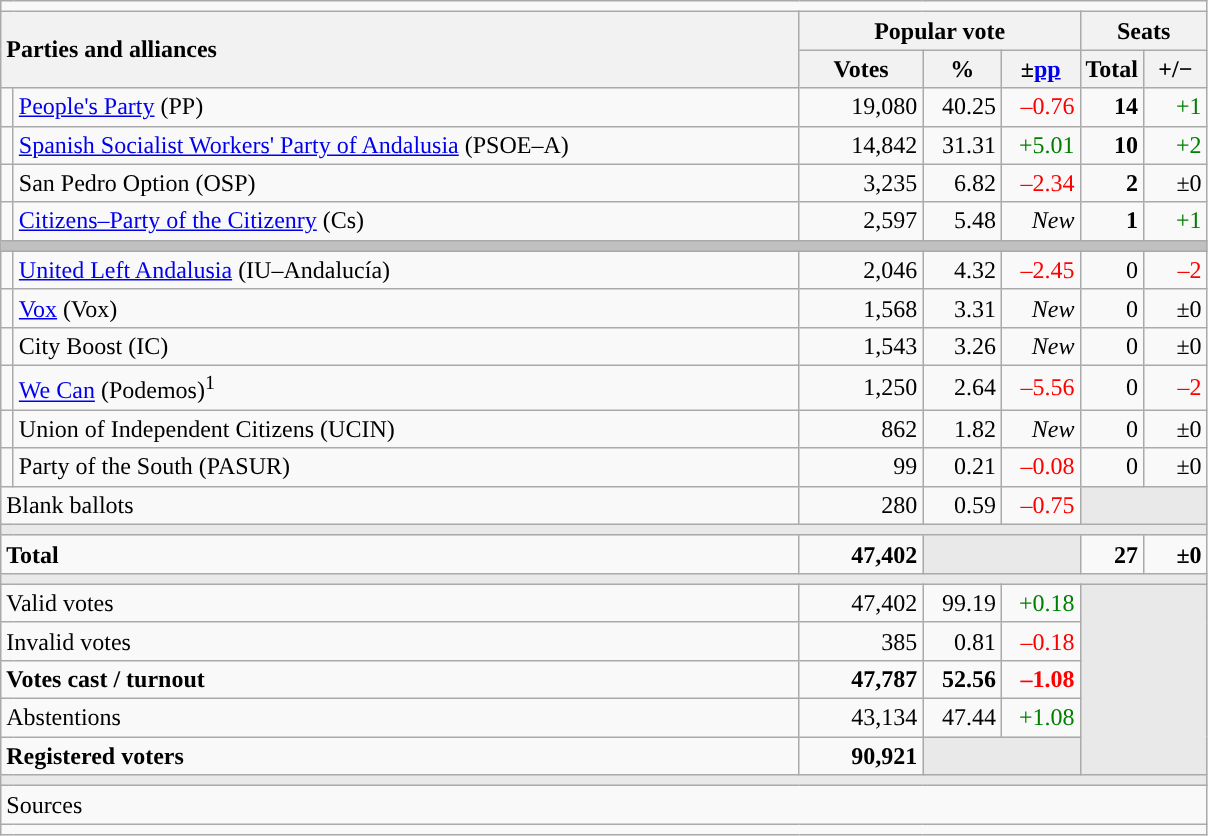<table class="wikitable" style="text-align:right;">
<tr>
<td colspan="7"></td>
</tr>
<tr>
<th style="text-align:left;" rowspan="2" colspan="2" width="525">Parties and alliances</th>
<th colspan="3">Popular vote</th>
<th colspan="2">Seats</th>
</tr>
<tr>
<th width="75">Votes</th>
<th width="45">%</th>
<th width="45">±<a href='#'>pp</a></th>
<th width="35">Total</th>
<th width="35">+/−</th>
</tr>
<tr>
<td width="1" style="color:inherit;background:"></td>
<td align="left"><a href='#'>People's Party</a> (PP)</td>
<td>19,080</td>
<td>40.25</td>
<td style="color:red;">–0.76</td>
<td><strong>14</strong></td>
<td style="color:green;">+1</td>
</tr>
<tr>
<td style="color:inherit;background:"></td>
<td align="left"><a href='#'>Spanish Socialist Workers' Party of Andalusia</a> (PSOE–A)</td>
<td>14,842</td>
<td>31.31</td>
<td style="color:green;">+5.01</td>
<td><strong>10</strong></td>
<td style="color:green;">+2</td>
</tr>
<tr>
<td style="color:inherit;background:"></td>
<td align="left">San Pedro Option (OSP)</td>
<td>3,235</td>
<td>6.82</td>
<td style="color:red;">–2.34</td>
<td><strong>2</strong></td>
<td>±0</td>
</tr>
<tr>
<td style="color:inherit;background:"></td>
<td align="left"><a href='#'>Citizens–Party of the Citizenry</a> (Cs)</td>
<td>2,597</td>
<td>5.48</td>
<td><em>New</em></td>
<td><strong>1</strong></td>
<td style="color:green;">+1</td>
</tr>
<tr>
<td colspan="7" bgcolor="#C0C0C0"></td>
</tr>
<tr>
<td style="color:inherit;background:"></td>
<td align="left"><a href='#'>United Left Andalusia</a> (IU–Andalucía)</td>
<td>2,046</td>
<td>4.32</td>
<td style="color:red;">–2.45</td>
<td>0</td>
<td style="color:red;">–2</td>
</tr>
<tr>
<td style="color:inherit;background:"></td>
<td align="left"><a href='#'>Vox</a> (Vox)</td>
<td>1,568</td>
<td>3.31</td>
<td><em>New</em></td>
<td>0</td>
<td>±0</td>
</tr>
<tr>
<td style="color:inherit;background:"></td>
<td align="left">City Boost (IC)</td>
<td>1,543</td>
<td>3.26</td>
<td><em>New</em></td>
<td>0</td>
<td>±0</td>
</tr>
<tr>
<td style="color:inherit;background:"></td>
<td align="left"><a href='#'>We Can</a> (Podemos)<sup>1</sup></td>
<td>1,250</td>
<td>2.64</td>
<td style="color:red;">–5.56</td>
<td>0</td>
<td style="color:red;">–2</td>
</tr>
<tr>
<td style="color:inherit;background:"></td>
<td align="left">Union of Independent Citizens (UCIN)</td>
<td>862</td>
<td>1.82</td>
<td><em>New</em></td>
<td>0</td>
<td>±0</td>
</tr>
<tr>
<td style="color:inherit;background:"></td>
<td align="left">Party of the South (PASUR)</td>
<td>99</td>
<td>0.21</td>
<td style="color:red;">–0.08</td>
<td>0</td>
<td>±0</td>
</tr>
<tr>
<td align="left" colspan="2">Blank ballots</td>
<td>280</td>
<td>0.59</td>
<td style="color:red;">–0.75</td>
<td bgcolor="#E9E9E9" colspan="2"></td>
</tr>
<tr>
<td colspan="7" bgcolor="#E9E9E9"></td>
</tr>
<tr style="font-weight:bold;">
<td align="left" colspan="2">Total</td>
<td>47,402</td>
<td bgcolor="#E9E9E9" colspan="2"></td>
<td>27</td>
<td>±0</td>
</tr>
<tr>
<td colspan="7" bgcolor="#E9E9E9"></td>
</tr>
<tr>
<td align="left" colspan="2">Valid votes</td>
<td>47,402</td>
<td>99.19</td>
<td style="color:green;">+0.18</td>
<td bgcolor="#E9E9E9" colspan="2" rowspan="5"></td>
</tr>
<tr>
<td align="left" colspan="2">Invalid votes</td>
<td>385</td>
<td>0.81</td>
<td style="color:red;">–0.18</td>
</tr>
<tr style="font-weight:bold;">
<td align="left" colspan="2">Votes cast / turnout</td>
<td>47,787</td>
<td>52.56</td>
<td style="color:red;">–1.08</td>
</tr>
<tr>
<td align="left" colspan="2">Abstentions</td>
<td>43,134</td>
<td>47.44</td>
<td style="color:green;">+1.08</td>
</tr>
<tr style="font-weight:bold;">
<td align="left" colspan="2">Registered voters</td>
<td>90,921</td>
<td bgcolor="#E9E9E9" colspan="2"></td>
</tr>
<tr>
<td colspan="7" bgcolor="#E9E9E9"></td>
</tr>
<tr>
<td align="left" colspan="7">Sources</td>
</tr>
<tr>
<td colspan="7" style="text-align:left; max-width:790px;"></td>
</tr>
</table>
